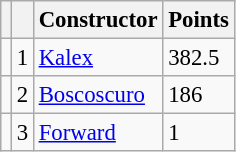<table class="wikitable" style="font-size: 95%;">
<tr>
<th></th>
<th></th>
<th>Constructor</th>
<th>Points</th>
</tr>
<tr>
<td></td>
<td align=center>1</td>
<td> <a href='#'>Kalex</a></td>
<td align=left>382.5</td>
</tr>
<tr>
<td></td>
<td align=center>2</td>
<td> <a href='#'>Boscoscuro</a></td>
<td align=left>186</td>
</tr>
<tr>
<td></td>
<td align=center>3</td>
<td> <a href='#'>Forward</a></td>
<td align=left>1</td>
</tr>
</table>
